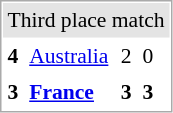<table cellspacing="1" cellpadding="3" style="border:1px solid #aaa; font-size:90%;">
<tr style="background:#e4e4e4;">
<td colspan="5" style="text-align:center;">Third place match</td>
</tr>
<tr>
<td><strong>4</strong></td>
<td> <a href='#'>Australia</a></td>
<td>2</td>
<td>0</td>
<td></td>
</tr>
<tr>
<td><strong>3</strong></td>
<td> <strong><a href='#'>France</a></strong></td>
<td><strong>3</strong></td>
<td><strong>3</strong></td>
<td></td>
</tr>
</table>
